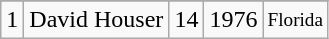<table class="wikitable">
<tr>
</tr>
<tr>
<td>1</td>
<td>David Houser</td>
<td>14</td>
<td>1976</td>
<td style="font-size:80%;">Florida</td>
</tr>
</table>
